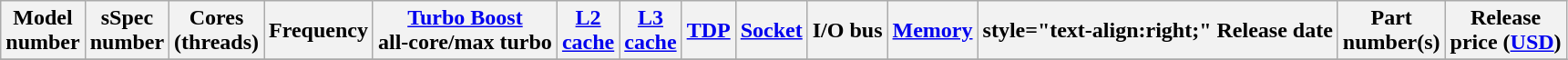<table class="wikitable">
<tr>
<th>Model<br>number</th>
<th>sSpec<br>number</th>
<th>Cores<br>(threads)</th>
<th>Frequency</th>
<th><a href='#'>Turbo Boost</a><br>all-core/max turbo</th>
<th><a href='#'>L2<br>cache</a></th>
<th><a href='#'>L3<br>cache</a></th>
<th><a href='#'>TDP</a></th>
<th><a href='#'>Socket</a></th>
<th>I/O bus</th>
<th><a href='#'>Memory</a></th>
<th>style="text-align:right;"  Release date</th>
<th>Part<br>number(s)</th>
<th>Release<br>price (<a href='#'>USD</a>)<br></th>
</tr>
<tr>
</tr>
</table>
